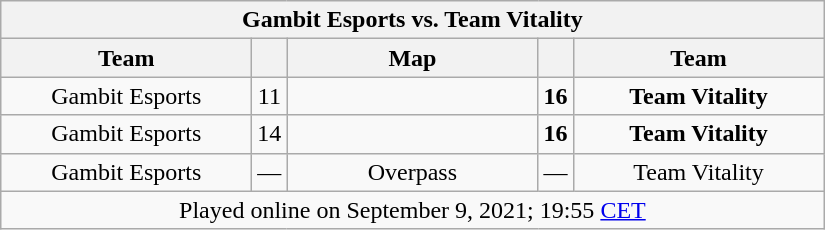<table class="wikitable plainrowheaders" style="text-align:center;">
<tr>
<th scope="col" colspan="5">Gambit Esports vs. Team Vitality</th>
</tr>
<tr>
<th scope="col" style="width:10em;">Team</th>
<th scope="col"></th>
<th scope="col" style="width:10em;">Map</th>
<th scope="col"></th>
<th scope="col" style="width:10em;">Team</th>
</tr>
<tr>
<td>Gambit Esports</td>
<td>11</td>
<td></td>
<td><strong>16</strong></td>
<td><strong>Team Vitality</strong></td>
</tr>
<tr>
<td>Gambit Esports</td>
<td>14</td>
<td></td>
<td><strong>16</strong></td>
<td><strong>Team Vitality</strong></td>
</tr>
<tr>
<td>Gambit Esports</td>
<td>—</td>
<td>Overpass</td>
<td>—</td>
<td>Team Vitality</td>
</tr>
<tr>
<td colspan="5">Played online on September 9, 2021; 19:55 <a href='#'>CET</a></td>
</tr>
</table>
